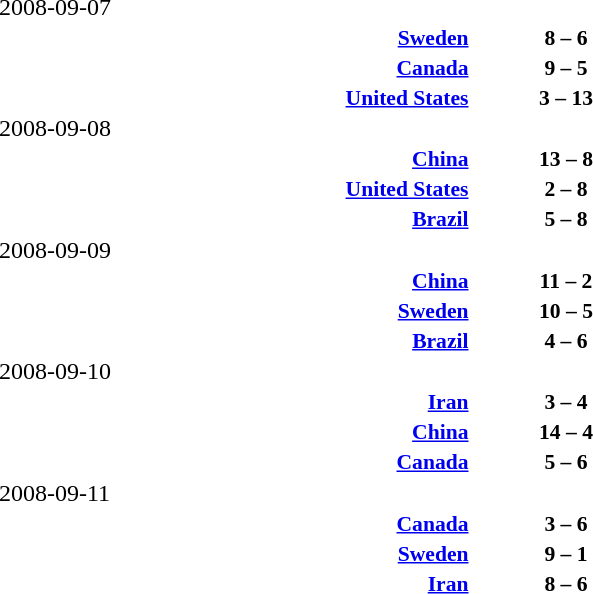<table width=100% cellspacing=1>
<tr>
<th width=25%></th>
<th width=10%></th>
<th></th>
</tr>
<tr>
<td>2008-09-07</td>
</tr>
<tr style=font-size:90%>
<td align=right><strong><a href='#'>Sweden</a> </strong></td>
<td align=center><strong>8 – 6</strong></td>
<td><strong></strong></td>
</tr>
<tr style=font-size:90%>
<td align=right><strong><a href='#'>Canada</a> </strong></td>
<td align=center><strong>9 – 5</strong></td>
<td><strong></strong></td>
</tr>
<tr style=font-size:90%>
<td align=right><strong><a href='#'>United States</a> </strong></td>
<td align=center><strong>3 – 13</strong></td>
<td><strong></strong></td>
</tr>
<tr>
<td>2008-09-08</td>
</tr>
<tr style=font-size:90%>
<td align=right><strong><a href='#'>China</a> </strong></td>
<td align=center><strong>13 – 8</strong></td>
<td><strong></strong></td>
</tr>
<tr style=font-size:90%>
<td align=right><strong><a href='#'>United States</a> </strong></td>
<td align=center><strong>2 – 8</strong></td>
<td><strong></strong></td>
</tr>
<tr style=font-size:90%>
<td align=right><strong><a href='#'>Brazil</a> </strong></td>
<td align=center><strong>5 – 8</strong></td>
<td><strong></strong></td>
</tr>
<tr>
<td>2008-09-09</td>
</tr>
<tr style=font-size:90%>
<td align=right><strong><a href='#'>China</a> </strong></td>
<td align=center><strong>11 – 2</strong></td>
<td><strong></strong></td>
</tr>
<tr style=font-size:90%>
<td align=right><strong><a href='#'>Sweden</a> </strong></td>
<td align=center><strong>10 – 5</strong></td>
<td><strong></strong></td>
</tr>
<tr style=font-size:90%>
<td align=right><strong><a href='#'>Brazil</a> </strong></td>
<td align=center><strong>4 – 6</strong></td>
<td><strong></strong></td>
</tr>
<tr>
<td>2008-09-10</td>
</tr>
<tr style=font-size:90%>
<td align=right><strong><a href='#'>Iran</a> </strong></td>
<td align=center><strong>3 – 4</strong></td>
<td><strong></strong></td>
</tr>
<tr style=font-size:90%>
<td align=right><strong><a href='#'>China</a> </strong></td>
<td align=center><strong>14 – 4</strong></td>
<td><strong></strong></td>
</tr>
<tr style=font-size:90%>
<td align=right><strong><a href='#'>Canada</a> </strong></td>
<td align=center><strong>5 – 6</strong></td>
<td><strong></strong></td>
</tr>
<tr>
<td>2008-09-11</td>
</tr>
<tr style=font-size:90%>
<td align=right><strong><a href='#'>Canada</a> </strong></td>
<td align=center><strong>3 – 6</strong></td>
<td><strong></strong></td>
</tr>
<tr style=font-size:90%>
<td align=right><strong><a href='#'>Sweden</a> </strong></td>
<td align=center><strong>9 – 1</strong></td>
<td><strong></strong></td>
</tr>
<tr style=font-size:90%>
<td align=right><strong><a href='#'>Iran</a> </strong></td>
<td align=center><strong>8 – 6</strong></td>
<td><strong></strong></td>
</tr>
</table>
